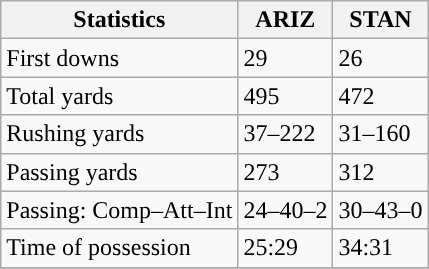<table class="wikitable" style="float: left;">
<tr>
<th>Statistics</th>
<th>ARIZ</th>
<th>STAN</th>
</tr>
<tr>
<td>First downs</td>
<td>29</td>
<td>26</td>
</tr>
<tr>
<td>Total yards</td>
<td>495</td>
<td>472</td>
</tr>
<tr>
<td>Rushing yards</td>
<td>37–222</td>
<td>31–160</td>
</tr>
<tr>
<td>Passing yards</td>
<td>273</td>
<td>312</td>
</tr>
<tr>
<td>Passing: Comp–Att–Int</td>
<td>24–40–2</td>
<td>30–43–0</td>
</tr>
<tr>
<td>Time of possession</td>
<td>25:29</td>
<td>34:31</td>
</tr>
<tr>
</tr>
</table>
